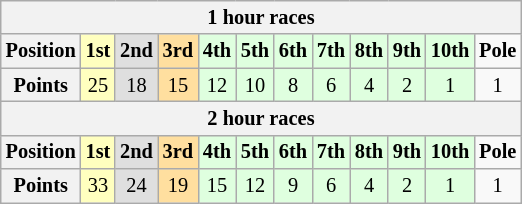<table class="wikitable" style="font-size: 85%;">
<tr>
<th colspan="12">1 hour races</th>
</tr>
<tr>
<th>Position</th>
<td align="center" style="background-color:#ffffbf;"><strong>1st</strong></td>
<td align="center" style="background-color:#dfdfdf;"><strong>2nd</strong></td>
<td align="center" style="background-color:#ffdf9f;"><strong>3rd</strong></td>
<td align="center" style="background-color:#dfffdf;"><strong>4th</strong></td>
<td align="center" style="background-color:#dfffdf;"><strong>5th</strong></td>
<td align="center" style="background-color:#dfffdf;"><strong>6th</strong></td>
<td align="center" style="background-color:#dfffdf;"><strong>7th</strong></td>
<td align="center" style="background-color:#dfffdf;"><strong>8th</strong></td>
<td align="center" style="background-color:#dfffdf;"><strong>9th</strong></td>
<td align="center" style="background-color:#dfffdf;"><strong>10th</strong></td>
<td align="center"><strong>Pole</strong></td>
</tr>
<tr>
<th>Points</th>
<td align="center" style="background:#ffffbf;">25</td>
<td align="center" style="background:#dfdfdf;">18</td>
<td align="center" style="background:#ffdf9f;">15</td>
<td align="center" style="background:#dfffdf;">12</td>
<td align="center" style="background:#dfffdf;">10</td>
<td align="center" style="background:#dfffdf;">8</td>
<td align="center" style="background:#dfffdf;">6</td>
<td align="center" style="background:#dfffdf;">4</td>
<td align="center" style="background:#dfffdf;">2</td>
<td align="center" style="background:#dfffdf;">1</td>
<td align="center">1</td>
</tr>
<tr>
<th colspan="12">2 hour races</th>
</tr>
<tr>
<th>Position</th>
<td align="center" style="background-color:#ffffbf;"><strong>1st</strong></td>
<td align="center" style="background-color:#dfdfdf;"><strong>2nd</strong></td>
<td align="center" style="background-color:#ffdf9f;"><strong>3rd</strong></td>
<td align="center" style="background-color:#dfffdf;"><strong>4th</strong></td>
<td align="center" style="background-color:#dfffdf;"><strong>5th</strong></td>
<td align="center" style="background-color:#dfffdf;"><strong>6th</strong></td>
<td align="center" style="background-color:#dfffdf;"><strong>7th</strong></td>
<td align="center" style="background-color:#dfffdf;"><strong>8th</strong></td>
<td align="center" style="background-color:#dfffdf;"><strong>9th</strong></td>
<td align="center" style="background-color:#dfffdf;"><strong>10th</strong></td>
<td align="center"><strong>Pole</strong></td>
</tr>
<tr>
<th>Points</th>
<td align="center" style="background:#ffffbf;">33</td>
<td align="center" style="background:#dfdfdf;">24</td>
<td align="center" style="background:#ffdf9f;">19</td>
<td align="center" style="background:#dfffdf;">15</td>
<td align="center" style="background:#dfffdf;">12</td>
<td align="center" style="background:#dfffdf;">9</td>
<td align="center" style="background:#dfffdf;">6</td>
<td align="center" style="background:#dfffdf;">4</td>
<td align="center" style="background:#dfffdf;">2</td>
<td align="center" style="background:#dfffdf;">1</td>
<td align="center">1</td>
</tr>
</table>
